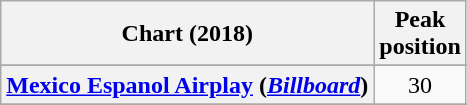<table class="wikitable sortable plainrowheaders" style="text-align:center">
<tr>
<th scope="col">Chart (2018)</th>
<th scope="col">Peak<br>position</th>
</tr>
<tr>
</tr>
<tr>
<th scope="row"><a href='#'>Mexico Espanol Airplay</a> (<em><a href='#'>Billboard</a></em>)</th>
<td>30</td>
</tr>
<tr>
</tr>
<tr>
</tr>
<tr>
</tr>
<tr>
</tr>
</table>
